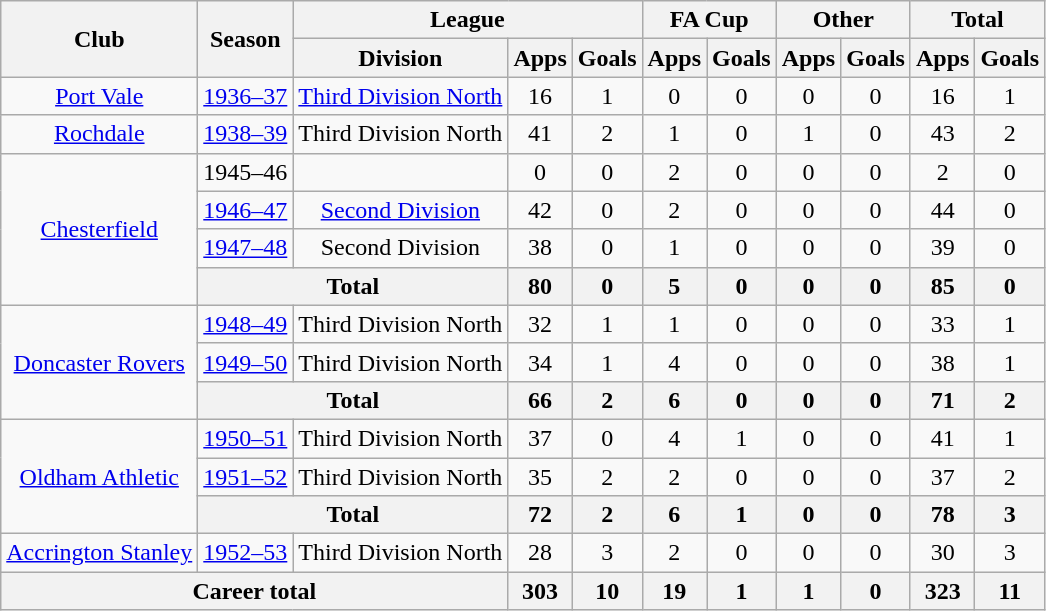<table class="wikitable" style="text-align: center;">
<tr>
<th rowspan="2">Club</th>
<th rowspan="2">Season</th>
<th colspan="3">League</th>
<th colspan="2">FA Cup</th>
<th colspan="2">Other</th>
<th colspan="2">Total</th>
</tr>
<tr>
<th>Division</th>
<th>Apps</th>
<th>Goals</th>
<th>Apps</th>
<th>Goals</th>
<th>Apps</th>
<th>Goals</th>
<th>Apps</th>
<th>Goals</th>
</tr>
<tr>
<td><a href='#'>Port Vale</a></td>
<td><a href='#'>1936–37</a></td>
<td><a href='#'>Third Division North</a></td>
<td>16</td>
<td>1</td>
<td>0</td>
<td>0</td>
<td>0</td>
<td>0</td>
<td>16</td>
<td>1</td>
</tr>
<tr>
<td><a href='#'>Rochdale</a></td>
<td><a href='#'>1938–39</a></td>
<td>Third Division North</td>
<td>41</td>
<td>2</td>
<td>1</td>
<td>0</td>
<td>1</td>
<td>0</td>
<td>43</td>
<td>2</td>
</tr>
<tr>
<td rowspan="4"><a href='#'>Chesterfield</a></td>
<td>1945–46</td>
<td></td>
<td>0</td>
<td>0</td>
<td>2</td>
<td>0</td>
<td>0</td>
<td>0</td>
<td>2</td>
<td>0</td>
</tr>
<tr>
<td><a href='#'>1946–47</a></td>
<td><a href='#'>Second Division</a></td>
<td>42</td>
<td>0</td>
<td>2</td>
<td>0</td>
<td>0</td>
<td>0</td>
<td>44</td>
<td>0</td>
</tr>
<tr>
<td><a href='#'>1947–48</a></td>
<td>Second Division</td>
<td>38</td>
<td>0</td>
<td>1</td>
<td>0</td>
<td>0</td>
<td>0</td>
<td>39</td>
<td>0</td>
</tr>
<tr>
<th colspan="2">Total</th>
<th>80</th>
<th>0</th>
<th>5</th>
<th>0</th>
<th>0</th>
<th>0</th>
<th>85</th>
<th>0</th>
</tr>
<tr>
<td rowspan="3"><a href='#'>Doncaster Rovers</a></td>
<td><a href='#'>1948–49</a></td>
<td>Third Division North</td>
<td>32</td>
<td>1</td>
<td>1</td>
<td>0</td>
<td>0</td>
<td>0</td>
<td>33</td>
<td>1</td>
</tr>
<tr>
<td><a href='#'>1949–50</a></td>
<td>Third Division North</td>
<td>34</td>
<td>1</td>
<td>4</td>
<td>0</td>
<td>0</td>
<td>0</td>
<td>38</td>
<td>1</td>
</tr>
<tr>
<th colspan="2">Total</th>
<th>66</th>
<th>2</th>
<th>6</th>
<th>0</th>
<th>0</th>
<th>0</th>
<th>71</th>
<th>2</th>
</tr>
<tr>
<td rowspan="3"><a href='#'>Oldham Athletic</a></td>
<td><a href='#'>1950–51</a></td>
<td>Third Division North</td>
<td>37</td>
<td>0</td>
<td>4</td>
<td>1</td>
<td>0</td>
<td>0</td>
<td>41</td>
<td>1</td>
</tr>
<tr>
<td><a href='#'>1951–52</a></td>
<td>Third Division North</td>
<td>35</td>
<td>2</td>
<td>2</td>
<td>0</td>
<td>0</td>
<td>0</td>
<td>37</td>
<td>2</td>
</tr>
<tr>
<th colspan="2">Total</th>
<th>72</th>
<th>2</th>
<th>6</th>
<th>1</th>
<th>0</th>
<th>0</th>
<th>78</th>
<th>3</th>
</tr>
<tr>
<td><a href='#'>Accrington Stanley</a></td>
<td><a href='#'>1952–53</a></td>
<td>Third Division North</td>
<td>28</td>
<td>3</td>
<td>2</td>
<td>0</td>
<td>0</td>
<td>0</td>
<td>30</td>
<td>3</td>
</tr>
<tr>
<th colspan="3">Career total</th>
<th>303</th>
<th>10</th>
<th>19</th>
<th>1</th>
<th>1</th>
<th>0</th>
<th>323</th>
<th>11</th>
</tr>
</table>
